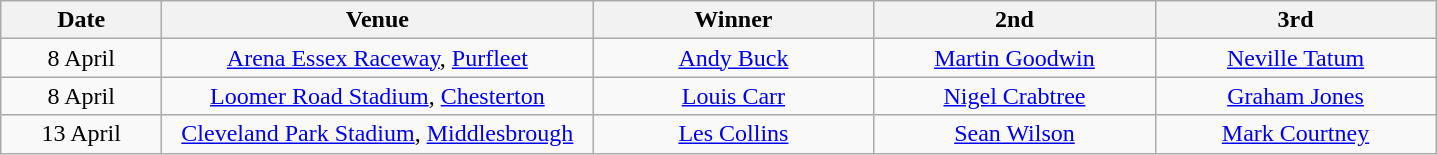<table class="wikitable" style="text-align:center">
<tr>
<th width=100>Date</th>
<th width=280>Venue</th>
<th width=180>Winner</th>
<th width=180>2nd</th>
<th width=180>3rd</th>
</tr>
<tr>
<td align=center>8 April</td>
<td><a href='#'>Arena Essex Raceway</a>, <a href='#'>Purfleet</a></td>
<td><a href='#'>Andy Buck</a></td>
<td><a href='#'>Martin Goodwin</a></td>
<td><a href='#'>Neville Tatum</a></td>
</tr>
<tr>
<td align=center>8 April</td>
<td><a href='#'>Loomer Road Stadium</a>, <a href='#'>Chesterton</a></td>
<td><a href='#'>Louis Carr</a></td>
<td><a href='#'>Nigel Crabtree</a></td>
<td><a href='#'>Graham Jones</a></td>
</tr>
<tr>
<td align=center>13 April</td>
<td><a href='#'>Cleveland Park Stadium</a>, <a href='#'>Middlesbrough</a></td>
<td><a href='#'>Les Collins</a></td>
<td><a href='#'>Sean Wilson</a></td>
<td><a href='#'>Mark Courtney</a></td>
</tr>
</table>
